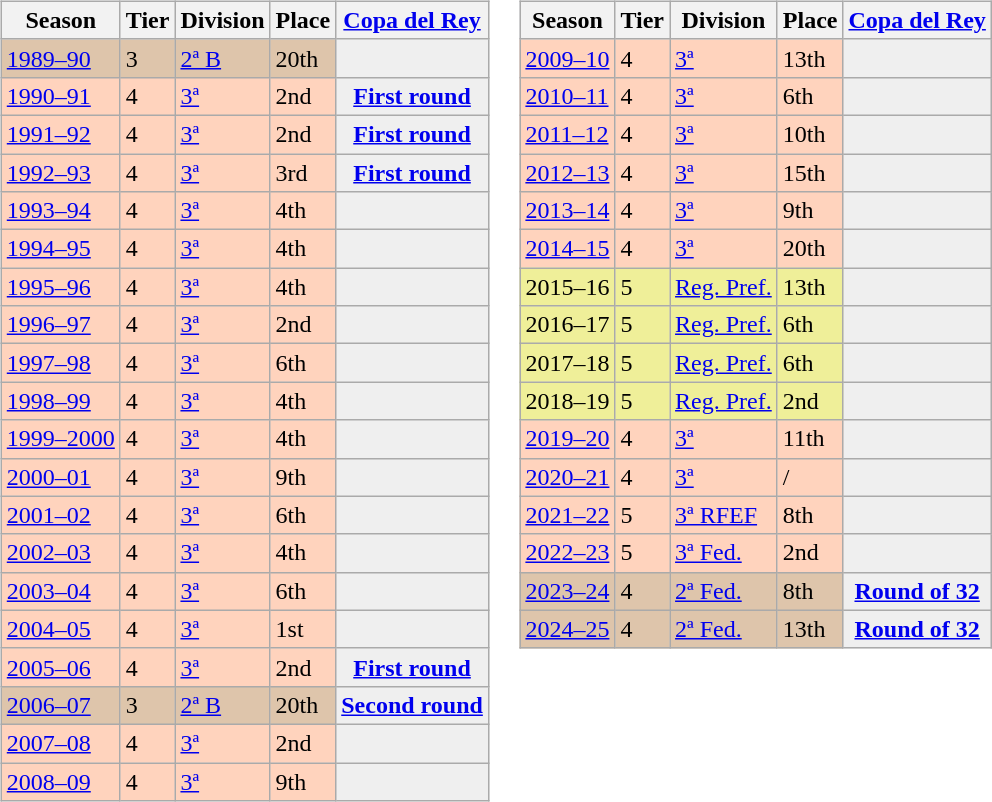<table>
<tr>
<td valign="top" width=0%><br><table class="wikitable">
<tr style="background:#f0f6fa;">
<th>Season</th>
<th>Tier</th>
<th>Division</th>
<th>Place</th>
<th><a href='#'>Copa del Rey</a></th>
</tr>
<tr>
<td style="background:#DEC5AB;"><a href='#'>1989–90</a></td>
<td style="background:#DEC5AB;">3</td>
<td style="background:#DEC5AB;"><a href='#'>2ª B</a></td>
<td style="background:#DEC5AB;">20th</td>
<th style="background:#efefef;"></th>
</tr>
<tr>
<td style="background:#FFD3BD;"><a href='#'>1990–91</a></td>
<td style="background:#FFD3BD;">4</td>
<td style="background:#FFD3BD;"><a href='#'>3ª</a></td>
<td style="background:#FFD3BD;">2nd</td>
<th style="background:#efefef;"><a href='#'>First round</a></th>
</tr>
<tr>
<td style="background:#FFD3BD;"><a href='#'>1991–92</a></td>
<td style="background:#FFD3BD;">4</td>
<td style="background:#FFD3BD;"><a href='#'>3ª</a></td>
<td style="background:#FFD3BD;">2nd</td>
<th style="background:#efefef;"><a href='#'>First round</a></th>
</tr>
<tr>
<td style="background:#FFD3BD;"><a href='#'>1992–93</a></td>
<td style="background:#FFD3BD;">4</td>
<td style="background:#FFD3BD;"><a href='#'>3ª</a></td>
<td style="background:#FFD3BD;">3rd</td>
<th style="background:#efefef;"><a href='#'>First round</a></th>
</tr>
<tr>
<td style="background:#FFD3BD;"><a href='#'>1993–94</a></td>
<td style="background:#FFD3BD;">4</td>
<td style="background:#FFD3BD;"><a href='#'>3ª</a></td>
<td style="background:#FFD3BD;">4th</td>
<td style="background:#efefef;"></td>
</tr>
<tr>
<td style="background:#FFD3BD;"><a href='#'>1994–95</a></td>
<td style="background:#FFD3BD;">4</td>
<td style="background:#FFD3BD;"><a href='#'>3ª</a></td>
<td style="background:#FFD3BD;">4th</td>
<th style="background:#efefef;"></th>
</tr>
<tr>
<td style="background:#FFD3BD;"><a href='#'>1995–96</a></td>
<td style="background:#FFD3BD;">4</td>
<td style="background:#FFD3BD;"><a href='#'>3ª</a></td>
<td style="background:#FFD3BD;">4th</td>
<th style="background:#efefef;"></th>
</tr>
<tr>
<td style="background:#FFD3BD;"><a href='#'>1996–97</a></td>
<td style="background:#FFD3BD;">4</td>
<td style="background:#FFD3BD;"><a href='#'>3ª</a></td>
<td style="background:#FFD3BD;">2nd</td>
<th style="background:#efefef;"></th>
</tr>
<tr>
<td style="background:#FFD3BD;"><a href='#'>1997–98</a></td>
<td style="background:#FFD3BD;">4</td>
<td style="background:#FFD3BD;"><a href='#'>3ª</a></td>
<td style="background:#FFD3BD;">6th</td>
<td style="background:#efefef;"></td>
</tr>
<tr>
<td style="background:#FFD3BD;"><a href='#'>1998–99</a></td>
<td style="background:#FFD3BD;">4</td>
<td style="background:#FFD3BD;"><a href='#'>3ª</a></td>
<td style="background:#FFD3BD;">4th</td>
<td style="background:#efefef;"></td>
</tr>
<tr>
<td style="background:#FFD3BD;"><a href='#'>1999–2000</a></td>
<td style="background:#FFD3BD;">4</td>
<td style="background:#FFD3BD;"><a href='#'>3ª</a></td>
<td style="background:#FFD3BD;">4th</td>
<th style="background:#efefef;"></th>
</tr>
<tr>
<td style="background:#FFD3BD;"><a href='#'>2000–01</a></td>
<td style="background:#FFD3BD;">4</td>
<td style="background:#FFD3BD;"><a href='#'>3ª</a></td>
<td style="background:#FFD3BD;">9th</td>
<th style="background:#efefef;"></th>
</tr>
<tr>
<td style="background:#FFD3BD;"><a href='#'>2001–02</a></td>
<td style="background:#FFD3BD;">4</td>
<td style="background:#FFD3BD;"><a href='#'>3ª</a></td>
<td style="background:#FFD3BD;">6th</td>
<th style="background:#efefef;"></th>
</tr>
<tr>
<td style="background:#FFD3BD;"><a href='#'>2002–03</a></td>
<td style="background:#FFD3BD;">4</td>
<td style="background:#FFD3BD;"><a href='#'>3ª</a></td>
<td style="background:#FFD3BD;">4th</td>
<th style="background:#efefef;"></th>
</tr>
<tr>
<td style="background:#FFD3BD;"><a href='#'>2003–04</a></td>
<td style="background:#FFD3BD;">4</td>
<td style="background:#FFD3BD;"><a href='#'>3ª</a></td>
<td style="background:#FFD3BD;">6th</td>
<th style="background:#efefef;"></th>
</tr>
<tr>
<td style="background:#FFD3BD;"><a href='#'>2004–05</a></td>
<td style="background:#FFD3BD;">4</td>
<td style="background:#FFD3BD;"><a href='#'>3ª</a></td>
<td style="background:#FFD3BD;">1st</td>
<th style="background:#efefef;"></th>
</tr>
<tr>
<td style="background:#FFD3BD;"><a href='#'>2005–06</a></td>
<td style="background:#FFD3BD;">4</td>
<td style="background:#FFD3BD;"><a href='#'>3ª</a></td>
<td style="background:#FFD3BD;">2nd</td>
<th style="background:#efefef;"><a href='#'>First round</a></th>
</tr>
<tr>
<td style="background:#DEC5AB;"><a href='#'>2006–07</a></td>
<td style="background:#DEC5AB;">3</td>
<td style="background:#DEC5AB;"><a href='#'>2ª B</a></td>
<td style="background:#DEC5AB;">20th</td>
<th style="background:#efefef;"><a href='#'>Second round</a></th>
</tr>
<tr>
<td style="background:#FFD3BD;"><a href='#'>2007–08</a></td>
<td style="background:#FFD3BD;">4</td>
<td style="background:#FFD3BD;"><a href='#'>3ª</a></td>
<td style="background:#FFD3BD;">2nd</td>
<th style="background:#efefef;"></th>
</tr>
<tr>
<td style="background:#FFD3BD;"><a href='#'>2008–09</a></td>
<td style="background:#FFD3BD;">4</td>
<td style="background:#FFD3BD;"><a href='#'>3ª</a></td>
<td style="background:#FFD3BD;">9th</td>
<td style="background:#efefef;"></td>
</tr>
</table>
</td>
<td valign="top" width=0%><br><table class="wikitable">
<tr style="background:#f0f6fa;">
<th>Season</th>
<th>Tier</th>
<th>Division</th>
<th>Place</th>
<th><a href='#'>Copa del Rey</a></th>
</tr>
<tr>
<td style="background:#FFD3BD;"><a href='#'>2009–10</a></td>
<td style="background:#FFD3BD;">4</td>
<td style="background:#FFD3BD;"><a href='#'>3ª</a></td>
<td style="background:#FFD3BD;">13th</td>
<td style="background:#efefef;"></td>
</tr>
<tr>
<td style="background:#FFD3BD;"><a href='#'>2010–11</a></td>
<td style="background:#FFD3BD;">4</td>
<td style="background:#FFD3BD;"><a href='#'>3ª</a></td>
<td style="background:#FFD3BD;">6th</td>
<td style="background:#efefef;"></td>
</tr>
<tr>
<td style="background:#FFD3BD;"><a href='#'>2011–12</a></td>
<td style="background:#FFD3BD;">4</td>
<td style="background:#FFD3BD;"><a href='#'>3ª</a></td>
<td style="background:#FFD3BD;">10th</td>
<td style="background:#efefef;"></td>
</tr>
<tr>
<td style="background:#FFD3BD;"><a href='#'>2012–13</a></td>
<td style="background:#FFD3BD;">4</td>
<td style="background:#FFD3BD;"><a href='#'>3ª</a></td>
<td style="background:#FFD3BD;">15th</td>
<td style="background:#efefef;"></td>
</tr>
<tr>
<td style="background:#FFD3BD;"><a href='#'>2013–14</a></td>
<td style="background:#FFD3BD;">4</td>
<td style="background:#FFD3BD;"><a href='#'>3ª</a></td>
<td style="background:#FFD3BD;">9th</td>
<td style="background:#efefef;"></td>
</tr>
<tr>
<td style="background:#FFD3BD;"><a href='#'>2014–15</a></td>
<td style="background:#FFD3BD;">4</td>
<td style="background:#FFD3BD;"><a href='#'>3ª</a></td>
<td style="background:#FFD3BD;">20th</td>
<td style="background:#efefef;"></td>
</tr>
<tr>
<td style="background:#EFEF99;">2015–16</td>
<td style="background:#EFEF99;">5</td>
<td style="background:#EFEF99;"><a href='#'>Reg. Pref.</a></td>
<td style="background:#EFEF99;">13th</td>
<th style="background:#efefef;"></th>
</tr>
<tr>
<td style="background:#EFEF99;">2016–17</td>
<td style="background:#EFEF99;">5</td>
<td style="background:#EFEF99;"><a href='#'>Reg. Pref.</a></td>
<td style="background:#EFEF99;">6th</td>
<th style="background:#efefef;"></th>
</tr>
<tr>
<td style="background:#EFEF99;">2017–18</td>
<td style="background:#EFEF99;">5</td>
<td style="background:#EFEF99;"><a href='#'>Reg. Pref.</a></td>
<td style="background:#EFEF99;">6th</td>
<th style="background:#efefef;"></th>
</tr>
<tr>
<td style="background:#EFEF99;">2018–19</td>
<td style="background:#EFEF99;">5</td>
<td style="background:#EFEF99;"><a href='#'>Reg. Pref.</a></td>
<td style="background:#EFEF99;">2nd</td>
<th style="background:#efefef;"></th>
</tr>
<tr>
<td style="background:#FFD3BD;"><a href='#'>2019–20</a></td>
<td style="background:#FFD3BD;">4</td>
<td style="background:#FFD3BD;"><a href='#'>3ª</a></td>
<td style="background:#FFD3BD;">11th</td>
<td style="background:#efefef;"></td>
</tr>
<tr>
<td style="background:#FFD3BD;"><a href='#'>2020–21</a></td>
<td style="background:#FFD3BD;">4</td>
<td style="background:#FFD3BD;"><a href='#'>3ª</a></td>
<td style="background:#FFD3BD;"> / </td>
<td style="background:#efefef;"></td>
</tr>
<tr>
<td style="background:#FFD3BD;"><a href='#'>2021–22</a></td>
<td style="background:#FFD3BD;">5</td>
<td style="background:#FFD3BD;"><a href='#'>3ª RFEF</a></td>
<td style="background:#FFD3BD;">8th</td>
<td style="background:#efefef;"></td>
</tr>
<tr>
<td style="background:#FFD3BD;"><a href='#'>2022–23</a></td>
<td style="background:#FFD3BD;">5</td>
<td style="background:#FFD3BD;"><a href='#'>3ª Fed.</a></td>
<td style="background:#FFD3BD;">2nd</td>
<td style="background:#efefef;"></td>
</tr>
<tr>
<td style="background:#DEC5AB;"><a href='#'>2023–24</a></td>
<td style="background:#DEC5AB;">4</td>
<td style="background:#DEC5AB;"><a href='#'>2ª Fed.</a></td>
<td style="background:#DEC5AB;">8th</td>
<th style="background:#efefef;"><a href='#'>Round of 32</a></th>
</tr>
<tr>
<td style="background:#DEC5AB;"><a href='#'>2024–25</a></td>
<td style="background:#DEC5AB;">4</td>
<td style="background:#DEC5AB;"><a href='#'>2ª Fed.</a></td>
<td style="background:#DEC5AB;">13th</td>
<th style="background:#efefef;"><a href='#'>Round of 32</a></th>
</tr>
</table>
</td>
</tr>
</table>
